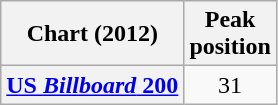<table class="wikitable sortable plainrowheaders" style="text-align:center;">
<tr>
<th scope="col">Chart (2012)</th>
<th scope="col">Peak<br>position</th>
</tr>
<tr>
<th scope="row"><a href='#'>US <em>Billboard</em> 200</a></th>
<td>31</td>
</tr>
</table>
